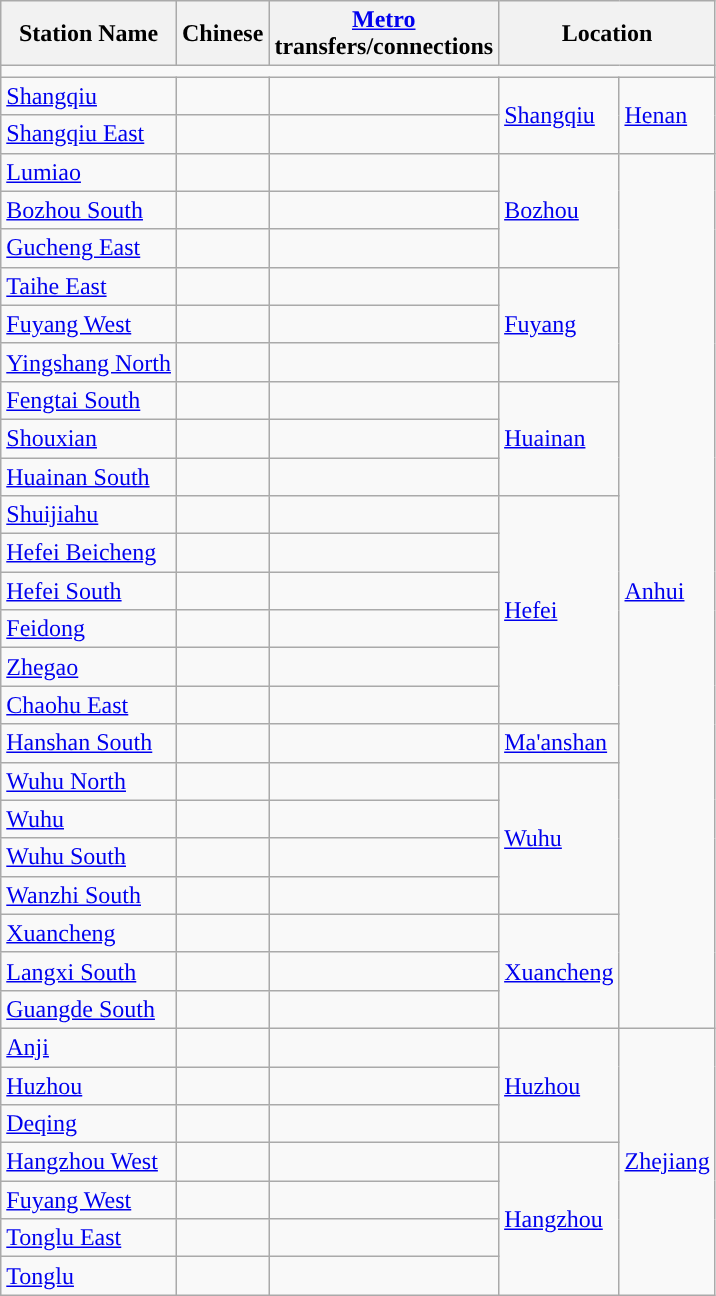<table class="wikitable">
<tr>
<th>Station Name</th>
<th>Chinese<br>
</th>
<th><a href='#'>Metro</a><br>transfers/connections</th>
<th colspan="2">Location</th>
</tr>
<tr style="background:#">
<td colspan = "11"></td>
</tr>
<tr>
<td><a href='#'>Shangqiu</a></td>
<td></td>
<td></td>
<td rowspan="2"><a href='#'>Shangqiu</a></td>
<td rowspan="2"><a href='#'>Henan</a></td>
</tr>
<tr>
<td><a href='#'>Shangqiu East</a></td>
<td></td>
<td></td>
</tr>
<tr>
<td><a href='#'>Lumiao</a></td>
<td></td>
<td></td>
<td rowspan="3"><a href='#'>Bozhou</a></td>
<td rowspan="23"><a href='#'>Anhui</a></td>
</tr>
<tr>
<td><a href='#'>Bozhou South</a></td>
<td></td>
<td></td>
</tr>
<tr>
<td><a href='#'>Gucheng East</a></td>
<td></td>
<td></td>
</tr>
<tr>
<td><a href='#'>Taihe East</a></td>
<td></td>
<td></td>
<td rowspan="3"><a href='#'>Fuyang</a></td>
</tr>
<tr>
<td><a href='#'>Fuyang West</a></td>
<td></td>
<td></td>
</tr>
<tr>
<td><a href='#'>Yingshang North</a></td>
<td></td>
<td></td>
</tr>
<tr>
<td><a href='#'>Fengtai South</a></td>
<td></td>
<td></td>
<td rowspan="3"><a href='#'>Huainan</a></td>
</tr>
<tr>
<td><a href='#'>Shouxian</a></td>
<td></td>
<td></td>
</tr>
<tr>
<td><a href='#'>Huainan South</a></td>
<td></td>
<td></td>
</tr>
<tr>
<td><a href='#'>Shuijiahu</a></td>
<td></td>
<td></td>
<td rowspan="6"><a href='#'>Hefei</a></td>
</tr>
<tr>
<td><a href='#'>Hefei Beicheng</a></td>
<td></td>
<td></td>
</tr>
<tr>
<td><a href='#'>Hefei South</a></td>
<td></td>
<td>   </td>
</tr>
<tr>
<td><a href='#'>Feidong</a></td>
<td></td>
<td></td>
</tr>
<tr>
<td><a href='#'>Zhegao</a></td>
<td></td>
<td></td>
</tr>
<tr>
<td><a href='#'>Chaohu East</a></td>
<td></td>
<td></td>
</tr>
<tr>
<td><a href='#'>Hanshan South</a></td>
<td></td>
<td></td>
<td><a href='#'>Ma'anshan</a></td>
</tr>
<tr>
<td><a href='#'>Wuhu North</a></td>
<td></td>
<td></td>
<td rowspan="4"><a href='#'>Wuhu</a></td>
</tr>
<tr>
<td><a href='#'>Wuhu</a></td>
<td></td>
<td> </td>
</tr>
<tr>
<td><a href='#'>Wuhu South</a></td>
<td></td>
<td> </td>
</tr>
<tr>
<td><a href='#'>Wanzhi South</a></td>
<td></td>
<td></td>
</tr>
<tr>
<td><a href='#'>Xuancheng</a></td>
<td></td>
<td></td>
<td rowspan="3"><a href='#'>Xuancheng</a></td>
</tr>
<tr>
<td><a href='#'>Langxi South</a></td>
<td></td>
<td></td>
</tr>
<tr>
<td><a href='#'>Guangde South</a></td>
<td></td>
<td></td>
</tr>
<tr>
<td><a href='#'>Anji</a></td>
<td></td>
<td></td>
<td rowspan="3"><a href='#'>Huzhou</a></td>
<td rowspan="7"><a href='#'>Zhejiang</a></td>
</tr>
<tr>
<td><a href='#'>Huzhou</a></td>
<td></td>
<td></td>
</tr>
<tr>
<td><a href='#'>Deqing</a></td>
<td></td>
<td></td>
</tr>
<tr>
<td><a href='#'>Hangzhou West</a></td>
<td></td>
<td>  </td>
<td rowspan="4"><a href='#'>Hangzhou</a></td>
</tr>
<tr>
<td><a href='#'>Fuyang West</a></td>
<td></td>
<td></td>
</tr>
<tr>
<td><a href='#'>Tonglu East</a></td>
<td></td>
<td></td>
</tr>
<tr>
<td><a href='#'>Tonglu</a></td>
<td></td>
<td></td>
</tr>
</table>
